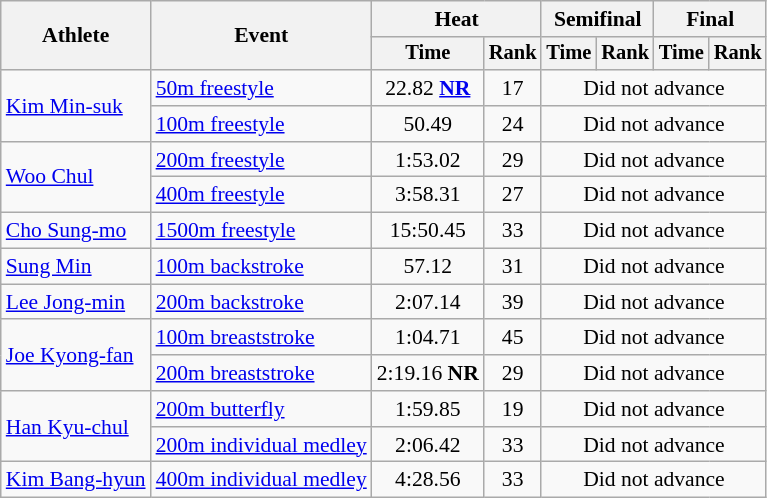<table class=wikitable style="font-size:90%">
<tr>
<th rowspan="2">Athlete</th>
<th rowspan="2">Event</th>
<th colspan="2">Heat</th>
<th colspan="2">Semifinal</th>
<th colspan="2">Final</th>
</tr>
<tr style="font-size:95%">
<th>Time</th>
<th>Rank</th>
<th>Time</th>
<th>Rank</th>
<th>Time</th>
<th>Rank</th>
</tr>
<tr style="text-align: center;">
<td style="text-align: left;" rowspan=2><a href='#'>Kim Min-suk</a></td>
<td style="text-align: left;"><a href='#'>50m freestyle</a></td>
<td>22.82 <strong><a href='#'>NR</a></strong></td>
<td>17</td>
<td colspan=4>Did not advance</td>
</tr>
<tr style="text-align: center;">
<td style="text-align: left;"><a href='#'>100m freestyle</a></td>
<td>50.49</td>
<td>24</td>
<td colspan=4>Did not advance</td>
</tr>
<tr style="text-align: center;">
<td style="text-align: left;" rowspan=2><a href='#'>Woo Chul</a></td>
<td style="text-align: left;"><a href='#'>200m freestyle</a></td>
<td>1:53.02</td>
<td>29</td>
<td colspan=4>Did not advance</td>
</tr>
<tr style="text-align: center;">
<td style="text-align: left;"><a href='#'>400m freestyle</a></td>
<td>3:58.31</td>
<td>27</td>
<td colspan=4>Did not advance</td>
</tr>
<tr style="text-align: center;">
<td style="text-align: left;"><a href='#'>Cho Sung-mo</a></td>
<td style="text-align: left;"><a href='#'>1500m freestyle</a></td>
<td>15:50.45</td>
<td>33</td>
<td colspan=4>Did not advance</td>
</tr>
<tr style="text-align: center;">
<td style="text-align: left;"><a href='#'>Sung Min</a></td>
<td style="text-align: left;"><a href='#'>100m backstroke</a></td>
<td>57.12</td>
<td>31</td>
<td colspan=4>Did not advance</td>
</tr>
<tr style="text-align: center;">
<td style="text-align: left;"><a href='#'>Lee Jong-min</a></td>
<td style="text-align: left;"><a href='#'>200m backstroke</a></td>
<td>2:07.14</td>
<td>39</td>
<td colspan=4>Did not advance</td>
</tr>
<tr style="text-align: center;">
<td style="text-align: left;" rowspan=2><a href='#'>Joe Kyong-fan</a></td>
<td style="text-align: left;"><a href='#'>100m breaststroke</a></td>
<td>1:04.71</td>
<td>45</td>
<td colspan=4>Did not advance</td>
</tr>
<tr style="text-align: center;">
<td style="text-align: left;"><a href='#'>200m breaststroke</a></td>
<td>2:19.16 <strong>NR</strong></td>
<td>29</td>
<td colspan=4>Did not advance</td>
</tr>
<tr style="text-align: center;">
<td style="text-align: left;" rowspan=2><a href='#'>Han Kyu-chul</a></td>
<td style="text-align: left;"><a href='#'>200m butterfly</a></td>
<td>1:59.85</td>
<td>19</td>
<td colspan=4>Did not advance</td>
</tr>
<tr style="text-align: center;">
<td style="text-align: left;"><a href='#'>200m individual medley</a></td>
<td>2:06.42</td>
<td>33</td>
<td colspan=4>Did not advance</td>
</tr>
<tr style="text-align: center;">
<td style="text-align: left;"><a href='#'>Kim Bang-hyun</a></td>
<td style="text-align: left;"><a href='#'>400m individual medley</a></td>
<td>4:28.56</td>
<td>33</td>
<td colspan=4>Did not advance</td>
</tr>
</table>
